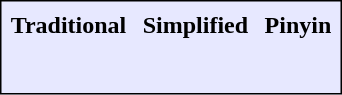<table align=center cellpadding="5" cellspacing="1" style="border:1px solid black; background-color:#e7e8ff;">
<tr align=center bgcolor=#d7a8ff>
</tr>
<tr>
<th>Traditional</th>
<th>Simplified</th>
<th>Pinyin</th>
</tr>
<tr valign=top>
<td><br></td>
<td><br></td>
<td><br></td>
</tr>
<tr>
</tr>
</table>
